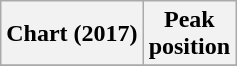<table class="wikitable sortable plainrowheaders" style="text-align:center">
<tr>
<th scope="col">Chart (2017)</th>
<th scope="col">Peak<br>position</th>
</tr>
<tr>
</tr>
</table>
